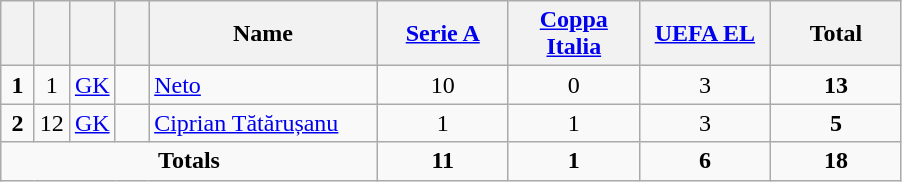<table class="wikitable" style="text-align:center">
<tr>
<th width=15></th>
<th width=15></th>
<th width=15></th>
<th width=15></th>
<th width=145>Name</th>
<th width=80><a href='#'>Serie A</a></th>
<th width=80><a href='#'>Coppa Italia</a></th>
<th width=80><a href='#'>UEFA EL</a></th>
<th width=80>Total</th>
</tr>
<tr>
<td><strong>1</strong></td>
<td>1</td>
<td><a href='#'>GK</a></td>
<td></td>
<td align=left><a href='#'>Neto</a></td>
<td>10</td>
<td>0</td>
<td>3</td>
<td><strong>13</strong></td>
</tr>
<tr>
<td><strong>2</strong></td>
<td>12</td>
<td><a href='#'>GK</a></td>
<td></td>
<td align=left><a href='#'>Ciprian Tătărușanu</a></td>
<td>1</td>
<td>1</td>
<td>3</td>
<td><strong>5</strong></td>
</tr>
<tr>
<td colspan=5><strong>Totals</strong></td>
<td><strong>11</strong></td>
<td><strong>1</strong></td>
<td><strong>6</strong></td>
<td><strong>18</strong></td>
</tr>
</table>
